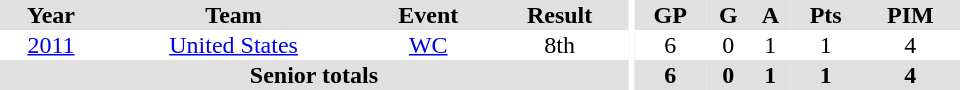<table border="0" cellpadding="1" cellspacing="0" ID="Table3" style="text-align:center; width:40em">
<tr ALIGN="center" bgcolor="#e0e0e0">
<th>Year</th>
<th>Team</th>
<th>Event</th>
<th>Result</th>
<th rowspan="99" bgcolor="#ffffff"></th>
<th>GP</th>
<th>G</th>
<th>A</th>
<th>Pts</th>
<th>PIM</th>
</tr>
<tr>
<td><a href='#'>2011</a></td>
<td><a href='#'>United States</a></td>
<td><a href='#'>WC</a></td>
<td>8th</td>
<td>6</td>
<td>0</td>
<td>1</td>
<td>1</td>
<td>4</td>
</tr>
<tr bgcolor="#e0e0e0">
<th colspan=4>Senior totals</th>
<th>6</th>
<th>0</th>
<th>1</th>
<th>1</th>
<th>4</th>
</tr>
</table>
